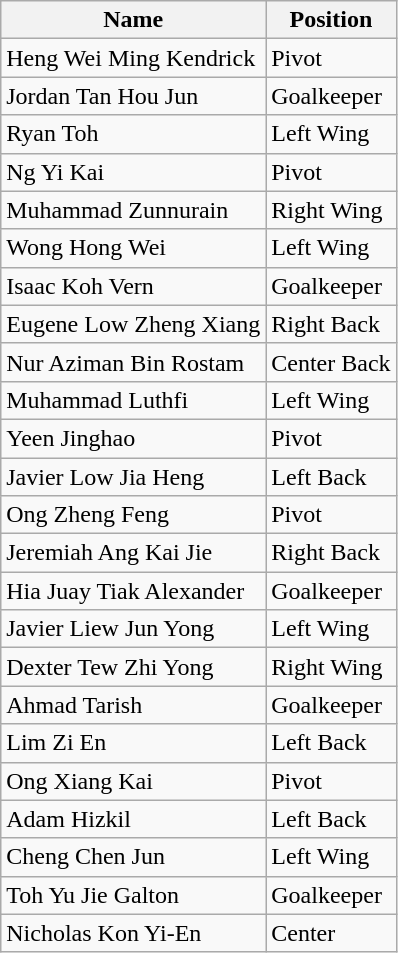<table class="wikitable">
<tr>
<th>Name</th>
<th>Position</th>
</tr>
<tr>
<td>Heng Wei Ming Kendrick</td>
<td>Pivot</td>
</tr>
<tr>
<td>Jordan Tan Hou Jun</td>
<td>Goalkeeper</td>
</tr>
<tr>
<td>Ryan Toh</td>
<td>Left Wing</td>
</tr>
<tr>
<td>Ng Yi Kai</td>
<td>Pivot</td>
</tr>
<tr>
<td>Muhammad Zunnurain</td>
<td>Right Wing</td>
</tr>
<tr>
<td>Wong Hong Wei</td>
<td>Left Wing</td>
</tr>
<tr>
<td>Isaac Koh Vern</td>
<td>Goalkeeper</td>
</tr>
<tr>
<td>Eugene Low Zheng Xiang</td>
<td>Right Back</td>
</tr>
<tr>
<td>Nur Aziman Bin Rostam</td>
<td>Center Back</td>
</tr>
<tr>
<td>Muhammad Luthfi</td>
<td>Left Wing</td>
</tr>
<tr>
<td>Yeen Jinghao</td>
<td>Pivot</td>
</tr>
<tr>
<td>Javier Low Jia Heng</td>
<td>Left Back</td>
</tr>
<tr>
<td>Ong Zheng Feng</td>
<td>Pivot</td>
</tr>
<tr>
<td>Jeremiah Ang Kai Jie</td>
<td>Right Back</td>
</tr>
<tr>
<td>Hia Juay Tiak Alexander</td>
<td>Goalkeeper</td>
</tr>
<tr>
<td>Javier Liew Jun Yong</td>
<td>Left Wing</td>
</tr>
<tr>
<td>Dexter Tew Zhi Yong</td>
<td>Right Wing</td>
</tr>
<tr>
<td>Ahmad Tarish</td>
<td>Goalkeeper</td>
</tr>
<tr>
<td>Lim Zi En</td>
<td>Left Back</td>
</tr>
<tr>
<td>Ong Xiang Kai</td>
<td>Pivot</td>
</tr>
<tr>
<td>Adam Hizkil</td>
<td>Left Back</td>
</tr>
<tr>
<td>Cheng Chen Jun</td>
<td>Left Wing</td>
</tr>
<tr>
<td>Toh Yu Jie Galton</td>
<td>Goalkeeper</td>
</tr>
<tr>
<td>Nicholas Kon Yi-En</td>
<td>Center</td>
</tr>
</table>
